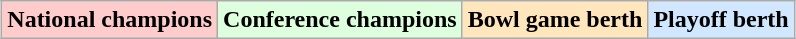<table class="wikitable" style="margin:1em auto;">
<tr>
<td bgcolor="#FFCCCC"><strong>National champions</strong></td>
<td bgcolor="#ddffdd"><strong>Conference champions</strong></td>
<td bgcolor="#ffe6bd"><strong>Bowl game berth</strong></td>
<td bgcolor="#d0e7ff"><strong>Playoff berth</strong></td>
</tr>
</table>
